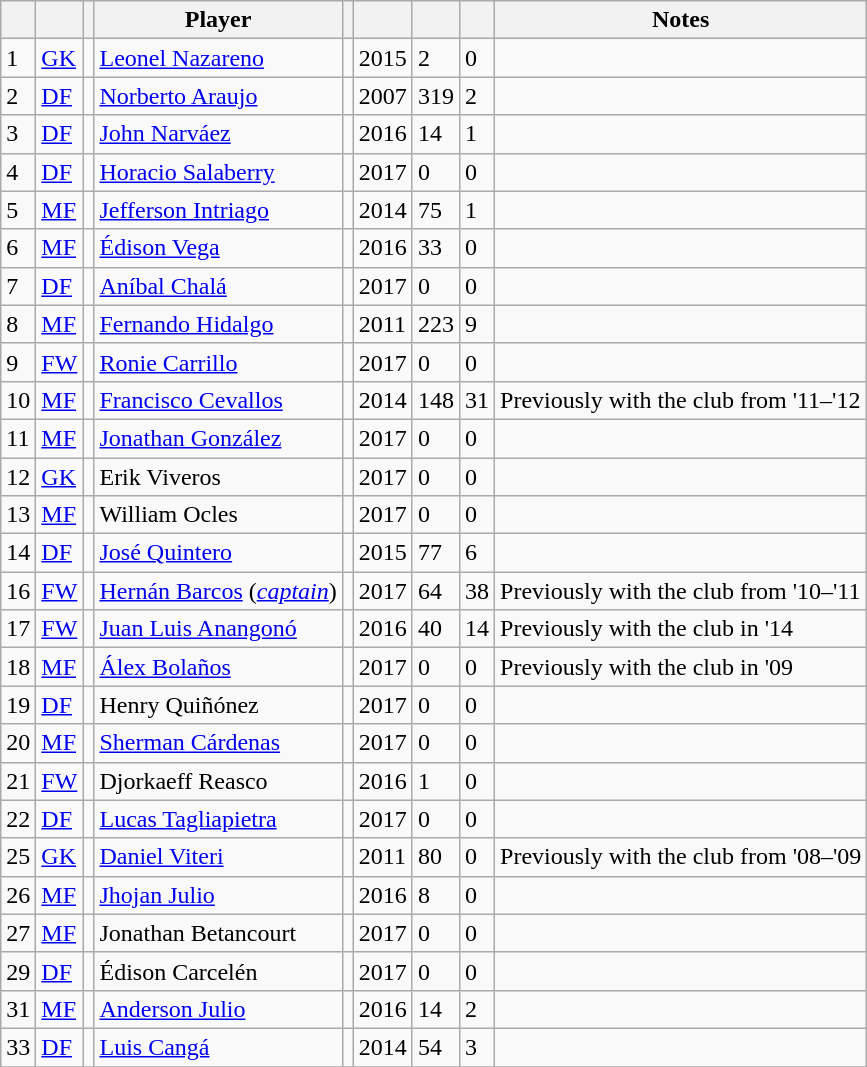<table class="wikitable sortable">
<tr>
<th></th>
<th></th>
<th></th>
<th>Player</th>
<th></th>
<th></th>
<th></th>
<th></th>
<th>Notes</th>
</tr>
<tr>
<td>1</td>
<td><a href='#'>GK</a></td>
<td></td>
<td><a href='#'>Leonel Nazareno</a></td>
<td></td>
<td>2015</td>
<td>2</td>
<td>0</td>
<td></td>
</tr>
<tr>
<td>2</td>
<td><a href='#'>DF</a></td>
<td></td>
<td><a href='#'>Norberto Araujo</a></td>
<td></td>
<td>2007</td>
<td>319</td>
<td>2</td>
<td></td>
</tr>
<tr>
<td>3</td>
<td><a href='#'>DF</a></td>
<td></td>
<td><a href='#'>John Narváez</a></td>
<td></td>
<td>2016</td>
<td>14</td>
<td>1</td>
<td></td>
</tr>
<tr>
<td>4</td>
<td><a href='#'>DF</a></td>
<td></td>
<td><a href='#'>Horacio Salaberry</a></td>
<td></td>
<td>2017</td>
<td>0</td>
<td>0</td>
<td></td>
</tr>
<tr>
<td>5</td>
<td><a href='#'>MF</a></td>
<td></td>
<td><a href='#'>Jefferson Intriago</a></td>
<td></td>
<td>2014</td>
<td>75</td>
<td>1</td>
<td></td>
</tr>
<tr>
<td>6</td>
<td><a href='#'>MF</a></td>
<td></td>
<td><a href='#'>Édison Vega</a></td>
<td></td>
<td>2016</td>
<td>33</td>
<td>0</td>
<td></td>
</tr>
<tr>
<td>7</td>
<td><a href='#'>DF</a></td>
<td></td>
<td><a href='#'>Aníbal Chalá</a></td>
<td></td>
<td>2017</td>
<td>0</td>
<td>0</td>
<td></td>
</tr>
<tr>
<td>8</td>
<td><a href='#'>MF</a></td>
<td></td>
<td><a href='#'>Fernando Hidalgo</a></td>
<td></td>
<td>2011</td>
<td>223</td>
<td>9</td>
<td></td>
</tr>
<tr>
<td>9</td>
<td><a href='#'>FW</a></td>
<td></td>
<td><a href='#'>Ronie Carrillo</a></td>
<td></td>
<td>2017</td>
<td>0</td>
<td>0</td>
<td></td>
</tr>
<tr>
<td>10</td>
<td><a href='#'>MF</a></td>
<td></td>
<td><a href='#'>Francisco Cevallos</a></td>
<td></td>
<td>2014</td>
<td>148</td>
<td>31</td>
<td>Previously with the club from '11–'12</td>
</tr>
<tr>
<td>11</td>
<td><a href='#'>MF</a></td>
<td></td>
<td><a href='#'>Jonathan González</a></td>
<td></td>
<td>2017</td>
<td>0</td>
<td>0</td>
<td></td>
</tr>
<tr>
<td>12</td>
<td><a href='#'>GK</a></td>
<td></td>
<td>Erik Viveros</td>
<td></td>
<td>2017</td>
<td>0</td>
<td>0</td>
<td></td>
</tr>
<tr>
<td>13</td>
<td><a href='#'>MF</a></td>
<td></td>
<td>William Ocles</td>
<td></td>
<td>2017</td>
<td>0</td>
<td>0</td>
<td></td>
</tr>
<tr>
<td>14</td>
<td><a href='#'>DF</a></td>
<td></td>
<td><a href='#'>José Quintero</a></td>
<td></td>
<td>2015</td>
<td>77</td>
<td>6</td>
<td></td>
</tr>
<tr>
<td>16</td>
<td><a href='#'>FW</a></td>
<td></td>
<td><a href='#'>Hernán Barcos</a> (<em><a href='#'>captain</a></em>)</td>
<td></td>
<td>2017</td>
<td>64</td>
<td>38</td>
<td>Previously with the club from '10–'11</td>
</tr>
<tr>
<td>17</td>
<td><a href='#'>FW</a></td>
<td></td>
<td><a href='#'>Juan Luis Anangonó</a></td>
<td></td>
<td>2016</td>
<td>40</td>
<td>14</td>
<td>Previously with the club in '14</td>
</tr>
<tr>
<td>18</td>
<td><a href='#'>MF</a></td>
<td></td>
<td><a href='#'>Álex Bolaños</a></td>
<td></td>
<td>2017</td>
<td>0</td>
<td>0</td>
<td>Previously with the club in '09</td>
</tr>
<tr>
<td>19</td>
<td><a href='#'>DF</a></td>
<td></td>
<td>Henry Quiñónez</td>
<td></td>
<td>2017</td>
<td>0</td>
<td>0</td>
<td></td>
</tr>
<tr>
<td>20</td>
<td><a href='#'>MF</a></td>
<td></td>
<td><a href='#'>Sherman Cárdenas</a></td>
<td></td>
<td>2017</td>
<td>0</td>
<td>0</td>
<td></td>
</tr>
<tr>
<td>21</td>
<td><a href='#'>FW</a></td>
<td></td>
<td>Djorkaeff Reasco</td>
<td></td>
<td>2016</td>
<td>1</td>
<td>0</td>
<td></td>
</tr>
<tr>
<td>22</td>
<td><a href='#'>DF</a></td>
<td></td>
<td><a href='#'>Lucas Tagliapietra</a></td>
<td></td>
<td>2017</td>
<td>0</td>
<td>0</td>
<td></td>
</tr>
<tr>
<td>25</td>
<td><a href='#'>GK</a></td>
<td></td>
<td><a href='#'>Daniel Viteri</a></td>
<td></td>
<td>2011</td>
<td>80</td>
<td>0</td>
<td>Previously with the club from '08–'09</td>
</tr>
<tr>
<td>26</td>
<td><a href='#'>MF</a></td>
<td></td>
<td><a href='#'>Jhojan Julio</a></td>
<td></td>
<td>2016</td>
<td>8</td>
<td>0</td>
<td></td>
</tr>
<tr>
<td>27</td>
<td><a href='#'>MF</a></td>
<td></td>
<td>Jonathan Betancourt</td>
<td></td>
<td>2017</td>
<td>0</td>
<td>0</td>
<td></td>
</tr>
<tr>
<td>29</td>
<td><a href='#'>DF</a></td>
<td></td>
<td>Édison Carcelén</td>
<td></td>
<td>2017</td>
<td>0</td>
<td>0</td>
<td></td>
</tr>
<tr>
<td>31</td>
<td><a href='#'>MF</a></td>
<td></td>
<td><a href='#'>Anderson Julio</a></td>
<td></td>
<td>2016</td>
<td>14</td>
<td>2</td>
<td></td>
</tr>
<tr>
<td>33</td>
<td><a href='#'>DF</a></td>
<td></td>
<td><a href='#'>Luis Cangá</a></td>
<td></td>
<td>2014</td>
<td>54</td>
<td>3</td>
<td></td>
</tr>
<tr>
</tr>
</table>
